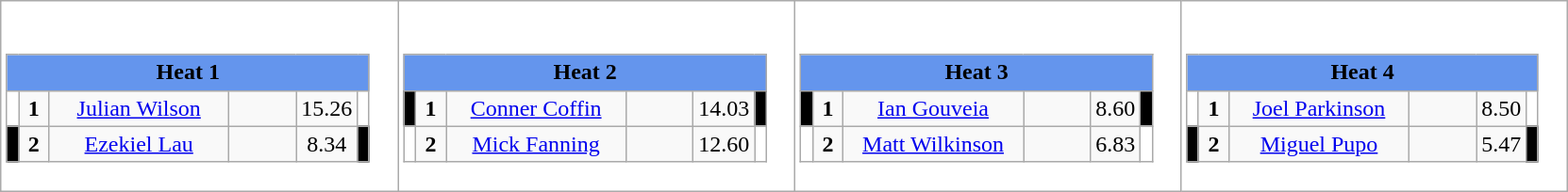<table class="wikitable" style="background:#fff;">
<tr>
<td><div><br><table class="wikitable">
<tr>
<td colspan="6"  style="text-align:center; background:#6495ed;"><strong>Heat 1</strong></td>
</tr>
<tr>
<td style="width:01px; background: #fff;"></td>
<td style="width:14px; text-align:center;"><strong>1</strong></td>
<td style="width:120px; text-align:center;"><a href='#'>Julian Wilson</a></td>
<td style="width:40px; text-align:center;"></td>
<td style="width:20px; text-align:center;">15.26</td>
<td style="width:01px; background: #fff;"></td>
</tr>
<tr>
<td style="width:01px; background: #000;"></td>
<td style="width:14px; text-align:center;"><strong>2</strong></td>
<td style="width:120px; text-align:center;"><a href='#'>Ezekiel Lau</a></td>
<td style="width:40px; text-align:center;"></td>
<td style="width:20px; text-align:center;">8.34</td>
<td style="width:01px; background: #000;"></td>
</tr>
</table>
</div></td>
<td><div><br><table class="wikitable">
<tr>
<td colspan="6"  style="text-align:center; background:#6495ed;"><strong>Heat 2</strong></td>
</tr>
<tr>
<td style="width:01px; background: #000;"></td>
<td style="width:14px; text-align:center;"><strong>1</strong></td>
<td style="width:120px; text-align:center;"><a href='#'>Conner Coffin</a></td>
<td style="width:40px; text-align:center;"></td>
<td style="width:20px; text-align:center;">14.03</td>
<td style="width:01px; background: #000;"></td>
</tr>
<tr>
<td style="width:01px; background: #fff;"></td>
<td style="width:14px; text-align:center;"><strong>2</strong></td>
<td style="width:120px; text-align:center;"><a href='#'>Mick Fanning</a></td>
<td style="width:40px; text-align:center;"></td>
<td style="width:20px; text-align:center;">12.60</td>
<td style="width:01px; background: #fff;"></td>
</tr>
</table>
</div></td>
<td><div><br><table class="wikitable">
<tr>
<td colspan="6"  style="text-align:center; background:#6495ed;"><strong>Heat 3</strong></td>
</tr>
<tr>
<td style="width:01px; background: #000;"></td>
<td style="width:14px; text-align:center;"><strong>1</strong></td>
<td style="width:120px; text-align:center;"><a href='#'>Ian Gouveia</a></td>
<td style="width:40px; text-align:center;"></td>
<td style="width:20px; text-align:center;">8.60</td>
<td style="width:01px; background: #000;"></td>
</tr>
<tr>
<td style="width:01px; background: #fff;"></td>
<td style="width:14px; text-align:center;"><strong>2</strong></td>
<td style="width:120px; text-align:center;"><a href='#'>Matt Wilkinson</a></td>
<td style="width:40px; text-align:center;"></td>
<td style="width:20px; text-align:center;">6.83</td>
<td style="width:01px; background: #fff;"></td>
</tr>
</table>
</div></td>
<td><div><br><table class="wikitable">
<tr>
<td colspan="6"  style="text-align:center; background:#6495ed;"><strong>Heat 4</strong></td>
</tr>
<tr>
<td style="width:01px; background: #fff;"></td>
<td style="width:14px; text-align:center;"><strong>1</strong></td>
<td style="width:120px; text-align:center;"><a href='#'>Joel Parkinson</a></td>
<td style="width:40px; text-align:center;"></td>
<td style="width:20px; text-align:center;">8.50</td>
<td style="width:01px; background: #fff;"></td>
</tr>
<tr>
<td style="width:01px; background: #000;"></td>
<td style="width:14px; text-align:center;"><strong>2</strong></td>
<td style="width:120px; text-align:center;"><a href='#'>Miguel Pupo</a></td>
<td style="width:40px; text-align:center;"></td>
<td style="width:20px; text-align:center;">5.47</td>
<td style="width:01px; background: #000;"></td>
</tr>
</table>
</div></td>
</tr>
</table>
